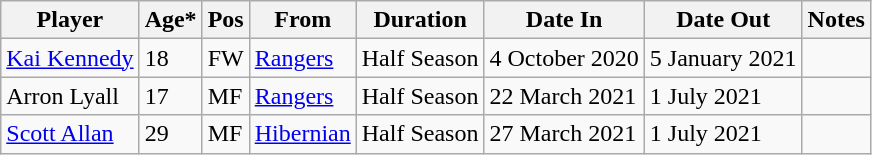<table class="wikitable">
<tr>
<th>Player</th>
<th>Age*</th>
<th>Pos</th>
<th>From</th>
<th>Duration</th>
<th>Date In</th>
<th>Date Out</th>
<th>Notes</th>
</tr>
<tr>
<td> <a href='#'>Kai Kennedy</a></td>
<td>18</td>
<td>FW</td>
<td> <a href='#'>Rangers</a></td>
<td>Half Season</td>
<td>4 October 2020</td>
<td>5 January 2021</td>
<td></td>
</tr>
<tr>
<td> Arron Lyall</td>
<td>17</td>
<td>MF</td>
<td> <a href='#'>Rangers</a></td>
<td>Half Season</td>
<td>22 March 2021</td>
<td>1 July 2021</td>
<td></td>
</tr>
<tr>
<td> <a href='#'>Scott Allan</a></td>
<td>29</td>
<td>MF</td>
<td> <a href='#'>Hibernian</a></td>
<td>Half Season</td>
<td>27 March 2021</td>
<td>1 July 2021</td>
<td></td>
</tr>
</table>
